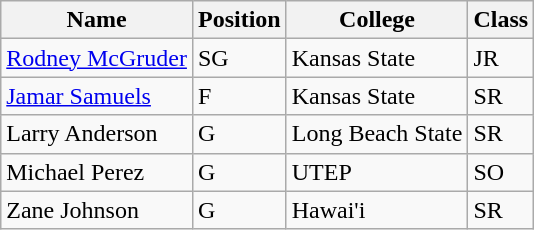<table class="wikitable">
<tr>
<th>Name</th>
<th>Position</th>
<th>College</th>
<th>Class</th>
</tr>
<tr>
<td><a href='#'>Rodney McGruder</a></td>
<td>SG</td>
<td>Kansas State</td>
<td>JR</td>
</tr>
<tr>
<td><a href='#'>Jamar Samuels</a></td>
<td>F</td>
<td>Kansas State</td>
<td>SR</td>
</tr>
<tr>
<td>Larry Anderson</td>
<td>G</td>
<td>Long Beach State</td>
<td>SR</td>
</tr>
<tr>
<td>Michael Perez</td>
<td>G</td>
<td>UTEP</td>
<td>SO</td>
</tr>
<tr>
<td>Zane Johnson</td>
<td>G</td>
<td>Hawai'i</td>
<td>SR</td>
</tr>
</table>
